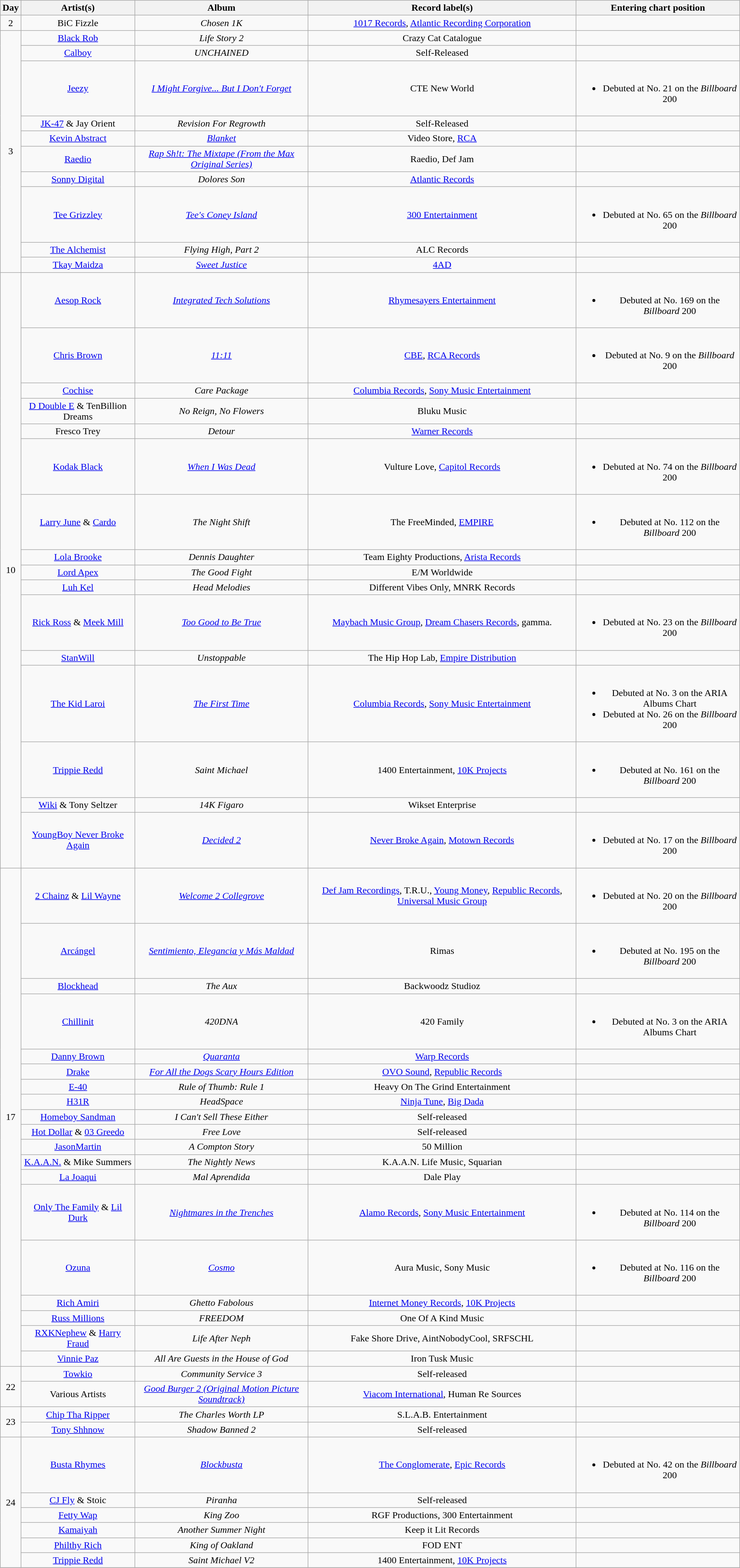<table class="wikitable" style="text-align:center;">
<tr>
<th scope="col">Day</th>
<th scope="col">Artist(s)</th>
<th scope="col">Album</th>
<th scope="col">Record label(s)</th>
<th scope="col">Entering chart position</th>
</tr>
<tr>
<td>2</td>
<td>BiC Fizzle</td>
<td><em>Chosen 1K</em></td>
<td><a href='#'>1017 Records</a>, <a href='#'>Atlantic Recording Corporation</a></td>
<td></td>
</tr>
<tr>
<td rowspan="10">3</td>
<td><a href='#'>Black Rob</a></td>
<td><em>Life Story 2</em></td>
<td>Crazy Cat Catalogue</td>
<td></td>
</tr>
<tr>
<td><a href='#'>Calboy</a></td>
<td><em>UNCHAINED</em></td>
<td>Self-Released</td>
<td></td>
</tr>
<tr>
<td><a href='#'>Jeezy</a></td>
<td><em><a href='#'>I Might Forgive... But I Don't Forget</a></em></td>
<td>CTE New World</td>
<td><br><ul><li>Debuted at No. 21 on the <em>Billboard</em> 200</li></ul></td>
</tr>
<tr>
<td><a href='#'>JK-47</a> & Jay Orient</td>
<td><em>Revision For Regrowth</em></td>
<td>Self-Released</td>
<td></td>
</tr>
<tr>
<td><a href='#'>Kevin Abstract</a></td>
<td><em><a href='#'>Blanket</a></em></td>
<td>Video Store, <a href='#'>RCA</a></td>
<td></td>
</tr>
<tr>
<td><a href='#'>Raedio</a></td>
<td><em><a href='#'>Rap Sh!t: The Mixtape (From the Max Original Series)</a></em></td>
<td>Raedio, Def Jam</td>
<td></td>
</tr>
<tr>
<td><a href='#'>Sonny Digital</a></td>
<td><em>Dolores Son</em></td>
<td><a href='#'>Atlantic Records</a></td>
<td></td>
</tr>
<tr>
<td><a href='#'>Tee Grizzley</a></td>
<td><em><a href='#'>Tee's Coney Island</a></em></td>
<td><a href='#'>300 Entertainment</a></td>
<td><br><ul><li>Debuted at No. 65 on the <em>Billboard</em> 200</li></ul></td>
</tr>
<tr>
<td><a href='#'>The Alchemist</a></td>
<td><em>Flying High, Part 2</em></td>
<td>ALC Records</td>
<td></td>
</tr>
<tr>
<td><a href='#'>Tkay Maidza</a></td>
<td><em><a href='#'>Sweet Justice</a></em></td>
<td><a href='#'>4AD</a></td>
<td></td>
</tr>
<tr>
<td rowspan="16">10</td>
<td><a href='#'>Aesop Rock</a></td>
<td><em><a href='#'>Integrated Tech Solutions</a></em></td>
<td><a href='#'>Rhymesayers Entertainment</a></td>
<td><br><ul><li>Debuted at No. 169 on the <em>Billboard</em> 200</li></ul></td>
</tr>
<tr>
<td><a href='#'>Chris Brown</a></td>
<td><em><a href='#'>11:11</a></em></td>
<td><a href='#'>CBE</a>, <a href='#'>RCA Records</a></td>
<td><br><ul><li>Debuted at No. 9 on the <em>Billboard</em> 200</li></ul></td>
</tr>
<tr>
<td><a href='#'>Cochise</a></td>
<td><em>Care Package</em></td>
<td><a href='#'>Columbia Records</a>, <a href='#'>Sony Music Entertainment</a></td>
<td></td>
</tr>
<tr>
<td><a href='#'>D Double E</a> & TenBillion Dreams</td>
<td><em>No Reign, No Flowers</em></td>
<td>Bluku Music</td>
<td></td>
</tr>
<tr>
<td>Fresco Trey</td>
<td><em>Detour</em></td>
<td><a href='#'>Warner Records</a></td>
<td></td>
</tr>
<tr>
<td><a href='#'>Kodak Black</a></td>
<td><em><a href='#'>When I Was Dead</a></em></td>
<td>Vulture Love, <a href='#'>Capitol Records</a></td>
<td><br><ul><li>Debuted at No. 74 on the <em>Billboard</em> 200</li></ul></td>
</tr>
<tr>
<td><a href='#'>Larry June</a> & <a href='#'>Cardo</a></td>
<td><em>The Night Shift</em></td>
<td>The FreeMinded, <a href='#'>EMPIRE</a></td>
<td><br><ul><li>Debuted at No. 112 on the <em>Billboard</em> 200</li></ul></td>
</tr>
<tr>
<td><a href='#'>Lola Brooke</a></td>
<td><em>Dennis Daughter</em></td>
<td>Team Eighty Productions, <a href='#'>Arista Records</a></td>
<td></td>
</tr>
<tr>
<td><a href='#'>Lord Apex</a></td>
<td><em>The Good Fight</em></td>
<td>E/M Worldwide</td>
<td></td>
</tr>
<tr>
<td><a href='#'>Luh Kel</a></td>
<td><em>Head Melodies</em></td>
<td>Different Vibes Only, MNRK Records</td>
<td></td>
</tr>
<tr>
<td><a href='#'>Rick Ross</a> & <a href='#'>Meek Mill</a></td>
<td><em><a href='#'>Too Good to Be True</a></em></td>
<td><a href='#'>Maybach Music Group</a>, <a href='#'>Dream Chasers Records</a>, gamma.</td>
<td><br><ul><li>Debuted at No. 23 on the <em>Billboard</em> 200</li></ul></td>
</tr>
<tr>
<td><a href='#'>StanWill</a></td>
<td><em>Unstoppable</em></td>
<td>The Hip Hop Lab, <a href='#'>Empire Distribution</a></td>
<td></td>
</tr>
<tr>
<td><a href='#'>The Kid Laroi</a></td>
<td><em><a href='#'>The First Time</a></em></td>
<td><a href='#'>Columbia Records</a>, <a href='#'>Sony Music Entertainment</a></td>
<td><br><ul><li>Debuted at No. 3 on the ARIA Albums Chart</li><li>Debuted at No. 26 on the <em>Billboard</em> 200</li></ul></td>
</tr>
<tr>
<td><a href='#'>Trippie Redd</a></td>
<td><em>Saint Michael</em></td>
<td>1400 Entertainment, <a href='#'>10K Projects</a></td>
<td><br><ul><li>Debuted at No. 161 on the <em>Billboard</em> 200</li></ul></td>
</tr>
<tr>
<td><a href='#'>Wiki</a> & Tony Seltzer</td>
<td><em>14K Figaro</em></td>
<td>Wikset Enterprise</td>
<td></td>
</tr>
<tr>
<td><a href='#'>YoungBoy Never Broke Again</a></td>
<td><em><a href='#'>Decided 2</a></em></td>
<td><a href='#'>Never Broke Again</a>, <a href='#'>Motown Records</a></td>
<td><br><ul><li>Debuted at No. 17 on the <em>Billboard</em> 200</li></ul></td>
</tr>
<tr>
<td rowspan="19">17</td>
<td><a href='#'>2 Chainz</a> & <a href='#'>Lil Wayne</a></td>
<td><em><a href='#'>Welcome 2 Collegrove</a></em></td>
<td><a href='#'>Def Jam Recordings</a>, T.R.U., <a href='#'>Young Money</a>, <a href='#'>Republic Records</a>, <a href='#'>Universal Music Group</a></td>
<td><br><ul><li>Debuted at No. 20 on the <em>Billboard</em> 200</li></ul></td>
</tr>
<tr>
<td><a href='#'>Arcángel</a></td>
<td><em><a href='#'>Sentimiento, Elegancia y Más Maldad</a></em></td>
<td>Rimas</td>
<td><br><ul><li>Debuted at No. 195 on the <em>Billboard</em> 200</li></ul></td>
</tr>
<tr>
<td><a href='#'>Blockhead</a></td>
<td><em>The Aux</em></td>
<td>Backwoodz Studioz</td>
<td></td>
</tr>
<tr>
<td><a href='#'>Chillinit</a></td>
<td><em>420DNA</em></td>
<td>420 Family</td>
<td><br><ul><li>Debuted at No. 3 on the ARIA Albums Chart</li></ul></td>
</tr>
<tr>
<td><a href='#'>Danny Brown</a></td>
<td><em><a href='#'>Quaranta</a></em></td>
<td><a href='#'>Warp Records</a></td>
<td></td>
</tr>
<tr>
<td><a href='#'>Drake</a></td>
<td><em><a href='#'>For All the Dogs Scary Hours Edition</a></em></td>
<td><a href='#'>OVO Sound</a>, <a href='#'>Republic Records</a></td>
<td></td>
</tr>
<tr>
<td><a href='#'>E-40</a></td>
<td><em>Rule of Thumb: Rule 1</em></td>
<td>Heavy On The Grind Entertainment</td>
<td></td>
</tr>
<tr>
<td><a href='#'>H31R</a></td>
<td><em>HeadSpace</em></td>
<td><a href='#'>Ninja Tune</a>, <a href='#'>Big Dada</a></td>
<td></td>
</tr>
<tr>
<td><a href='#'>Homeboy Sandman</a></td>
<td><em>I Can't Sell These Either</em></td>
<td>Self-released</td>
<td></td>
</tr>
<tr>
<td><a href='#'>Hot Dollar</a> & <a href='#'>03 Greedo</a></td>
<td><em>Free Love</em></td>
<td>Self-released</td>
<td></td>
</tr>
<tr>
<td><a href='#'>JasonMartin</a></td>
<td><em>A Compton Story</em></td>
<td>50 Million</td>
<td></td>
</tr>
<tr>
<td><a href='#'>K.A.A.N.</a> & Mike Summers</td>
<td><em>The Nightly News</em></td>
<td>K.A.A.N. Life Music, Squarian</td>
<td></td>
</tr>
<tr>
<td><a href='#'>La Joaqui</a></td>
<td><em>Mal Aprendida</em></td>
<td>Dale Play</td>
<td></td>
</tr>
<tr>
<td><a href='#'>Only The Family</a> & <a href='#'>Lil Durk</a></td>
<td><em><a href='#'>Nightmares in the Trenches</a></em></td>
<td><a href='#'>Alamo Records</a>, <a href='#'>Sony Music Entertainment</a></td>
<td><br><ul><li>Debuted at No. 114 on the <em>Billboard</em> 200</li></ul></td>
</tr>
<tr>
<td><a href='#'>Ozuna</a></td>
<td><em><a href='#'>Cosmo</a></em></td>
<td>Aura Music, Sony Music</td>
<td><br><ul><li>Debuted at No. 116 on the <em>Billboard</em> 200</li></ul></td>
</tr>
<tr>
<td><a href='#'>Rich Amiri</a></td>
<td><em>Ghetto Fabolous</em></td>
<td><a href='#'>Internet Money Records</a>, <a href='#'>10K Projects</a></td>
<td></td>
</tr>
<tr>
<td><a href='#'>Russ Millions</a></td>
<td><em>FREEDOM</em></td>
<td>One Of A Kind Music</td>
<td></td>
</tr>
<tr>
<td><a href='#'>RXKNephew</a> & <a href='#'>Harry Fraud</a></td>
<td><em>Life After Neph</em></td>
<td>Fake Shore Drive, AintNobodyCool, SRFSCHL</td>
<td></td>
</tr>
<tr>
<td><a href='#'>Vinnie Paz</a></td>
<td><em>All Are Guests in the House of God</em></td>
<td>Iron Tusk Music</td>
<td></td>
</tr>
<tr>
<td rowspan="2">22</td>
<td><a href='#'>Towkio</a></td>
<td><em>Community Service 3</em></td>
<td>Self-released</td>
<td></td>
</tr>
<tr>
<td>Various Artists</td>
<td><em><a href='#'>Good Burger 2 (Original Motion Picture Soundtrack)</a></em></td>
<td><a href='#'>Viacom International</a>, Human Re Sources</td>
<td></td>
</tr>
<tr>
<td rowspan="2">23</td>
<td><a href='#'>Chip Tha Ripper</a></td>
<td><em>The Charles Worth LP</em></td>
<td>S.L.A.B. Entertainment</td>
<td></td>
</tr>
<tr>
<td><a href='#'>Tony Shhnow</a></td>
<td><em>Shadow Banned 2</em></td>
<td>Self-released</td>
<td></td>
</tr>
<tr>
<td rowspan="6">24</td>
<td><a href='#'>Busta Rhymes</a></td>
<td><em><a href='#'>Blockbusta</a></em></td>
<td><a href='#'>The Conglomerate</a>, <a href='#'>Epic Records</a></td>
<td><br><ul><li>Debuted at No. 42 on the <em>Billboard</em> 200</li></ul></td>
</tr>
<tr>
<td><a href='#'>CJ Fly</a> & Stoic</td>
<td><em>Piranha</em></td>
<td>Self-released</td>
<td></td>
</tr>
<tr>
<td><a href='#'>Fetty Wap</a></td>
<td><em>King Zoo</em></td>
<td>RGF Productions, 300 Entertainment</td>
<td></td>
</tr>
<tr>
<td><a href='#'>Kamaiyah</a></td>
<td><em>Another Summer Night</em></td>
<td>Keep it Lit Records</td>
<td></td>
</tr>
<tr>
<td><a href='#'>Philthy Rich</a></td>
<td><em>King of Oakland</em></td>
<td>FOD ENT</td>
<td></td>
</tr>
<tr>
<td><a href='#'>Trippie Redd</a></td>
<td><em>Saint Michael V2</em></td>
<td>1400 Entertainment, <a href='#'>10K Projects</a></td>
<td></td>
</tr>
<tr>
</tr>
</table>
